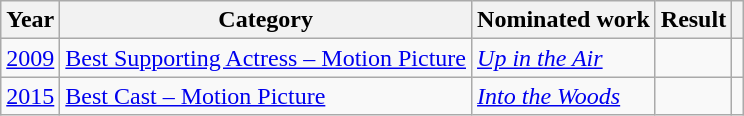<table class="wikitable sortable">
<tr>
<th>Year</th>
<th>Category</th>
<th>Nominated work</th>
<th>Result</th>
<th class="unsortable"></th>
</tr>
<tr>
<td><a href='#'>2009</a></td>
<td><a href='#'>Best Supporting Actress – Motion Picture</a></td>
<td><em><a href='#'>Up in the Air</a></em></td>
<td></td>
<td style="text-align: center;"></td>
</tr>
<tr>
<td><a href='#'>2015</a></td>
<td><a href='#'>Best Cast – Motion Picture</a></td>
<td><em><a href='#'>Into the Woods</a></em></td>
<td></td>
<td style="text-align: center;"></td>
</tr>
</table>
